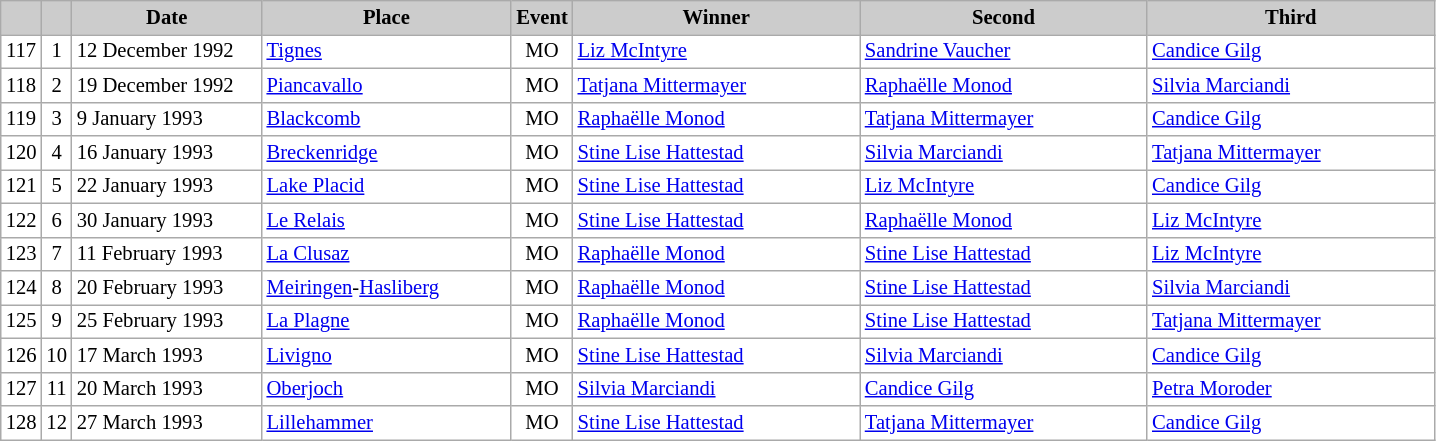<table class="wikitable plainrowheaders" style="background:#fff; font-size:86%; line-height:16px; border:grey solid 1px; border-collapse:collapse;">
<tr style="background:#ccc; text-align:center;">
<th scope="col" style="background:#ccc; width=20 px;"></th>
<th scope="col" style="background:#ccc; width=30 px;"></th>
<th scope="col" style="background:#ccc; width:120px;">Date</th>
<th scope="col" style="background:#ccc; width:160px;">Place</th>
<th scope="col" style="background:#ccc; width:15px;">Event</th>
<th scope="col" style="background:#ccc; width:185px;">Winner</th>
<th scope="col" style="background:#ccc; width:185px;">Second</th>
<th scope="col" style="background:#ccc; width:185px;">Third</th>
</tr>
<tr>
<td align=center>117</td>
<td align=center>1</td>
<td>12 December 1992</td>
<td> <a href='#'>Tignes</a></td>
<td align=center>MO</td>
<td> <a href='#'>Liz McIntyre</a></td>
<td> <a href='#'>Sandrine Vaucher</a></td>
<td> <a href='#'>Candice Gilg</a></td>
</tr>
<tr>
<td align=center>118</td>
<td align=center>2</td>
<td>19 December 1992</td>
<td> <a href='#'>Piancavallo</a></td>
<td align=center>MO</td>
<td> <a href='#'>Tatjana Mittermayer</a></td>
<td> <a href='#'>Raphaëlle Monod</a></td>
<td> <a href='#'>Silvia Marciandi</a></td>
</tr>
<tr>
<td align=center>119</td>
<td align=center>3</td>
<td>9 January 1993</td>
<td> <a href='#'>Blackcomb</a></td>
<td align=center>MO</td>
<td> <a href='#'>Raphaëlle Monod</a></td>
<td> <a href='#'>Tatjana Mittermayer</a></td>
<td> <a href='#'>Candice Gilg</a></td>
</tr>
<tr>
<td align=center>120</td>
<td align=center>4</td>
<td>16 January 1993</td>
<td> <a href='#'>Breckenridge</a></td>
<td align=center>MO</td>
<td> <a href='#'>Stine Lise Hattestad</a></td>
<td> <a href='#'>Silvia Marciandi</a></td>
<td> <a href='#'>Tatjana Mittermayer</a></td>
</tr>
<tr>
<td align=center>121</td>
<td align=center>5</td>
<td>22 January 1993</td>
<td> <a href='#'>Lake Placid</a></td>
<td align=center>MO</td>
<td> <a href='#'>Stine Lise Hattestad</a></td>
<td> <a href='#'>Liz McIntyre</a></td>
<td> <a href='#'>Candice Gilg</a></td>
</tr>
<tr>
<td align=center>122</td>
<td align=center>6</td>
<td>30 January 1993</td>
<td> <a href='#'>Le Relais</a></td>
<td align=center>MO</td>
<td> <a href='#'>Stine Lise Hattestad</a></td>
<td> <a href='#'>Raphaëlle Monod</a></td>
<td> <a href='#'>Liz McIntyre</a></td>
</tr>
<tr>
<td align=center>123</td>
<td align=center>7</td>
<td>11 February 1993</td>
<td> <a href='#'>La Clusaz</a></td>
<td align=center>MO</td>
<td> <a href='#'>Raphaëlle Monod</a></td>
<td> <a href='#'>Stine Lise Hattestad</a></td>
<td> <a href='#'>Liz McIntyre</a></td>
</tr>
<tr>
<td align=center>124</td>
<td align=center>8</td>
<td>20 February 1993</td>
<td> <a href='#'>Meiringen</a>-<a href='#'>Hasliberg</a></td>
<td align=center>MO</td>
<td> <a href='#'>Raphaëlle Monod</a></td>
<td> <a href='#'>Stine Lise Hattestad</a></td>
<td> <a href='#'>Silvia Marciandi</a></td>
</tr>
<tr>
<td align=center>125</td>
<td align=center>9</td>
<td>25 February 1993</td>
<td> <a href='#'>La Plagne</a></td>
<td align=center>MO</td>
<td> <a href='#'>Raphaëlle Monod</a></td>
<td> <a href='#'>Stine Lise Hattestad</a></td>
<td> <a href='#'>Tatjana Mittermayer</a></td>
</tr>
<tr>
<td align=center>126</td>
<td align=center>10</td>
<td>17 March 1993</td>
<td> <a href='#'>Livigno</a></td>
<td align=center>MO</td>
<td> <a href='#'>Stine Lise Hattestad</a></td>
<td> <a href='#'>Silvia Marciandi</a></td>
<td> <a href='#'>Candice Gilg</a></td>
</tr>
<tr>
<td align=center>127</td>
<td align=center>11</td>
<td>20 March 1993</td>
<td> <a href='#'>Oberjoch</a></td>
<td align=center>MO</td>
<td> <a href='#'>Silvia Marciandi</a></td>
<td> <a href='#'>Candice Gilg</a></td>
<td> <a href='#'>Petra Moroder</a></td>
</tr>
<tr>
<td align=center>128</td>
<td align=center>12</td>
<td>27 March 1993</td>
<td> <a href='#'>Lillehammer</a></td>
<td align=center>MO</td>
<td> <a href='#'>Stine Lise Hattestad</a></td>
<td> <a href='#'>Tatjana Mittermayer</a></td>
<td> <a href='#'>Candice Gilg</a></td>
</tr>
</table>
